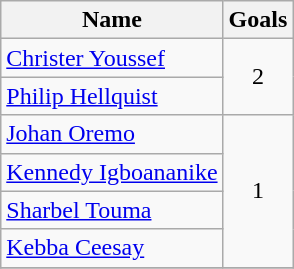<table class="wikitable">
<tr>
<th>Name</th>
<th>Goals</th>
</tr>
<tr>
<td> <a href='#'>Christer Youssef</a></td>
<td rowspan="2" align=center>2</td>
</tr>
<tr>
<td> <a href='#'>Philip Hellquist</a></td>
</tr>
<tr>
<td> <a href='#'>Johan Oremo</a></td>
<td rowspan="4" align=center>1</td>
</tr>
<tr>
<td> <a href='#'>Kennedy Igboananike</a></td>
</tr>
<tr>
<td> <a href='#'>Sharbel Touma</a></td>
</tr>
<tr>
<td> <a href='#'>Kebba Ceesay</a></td>
</tr>
<tr>
</tr>
</table>
